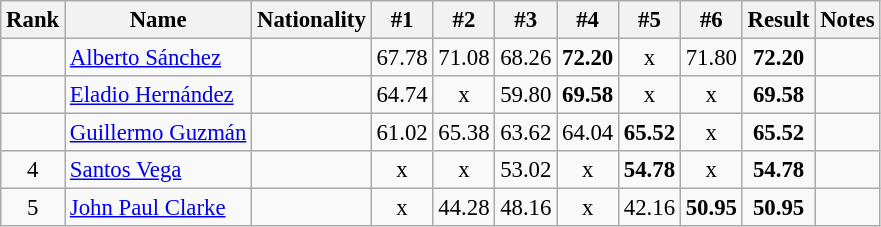<table class="wikitable sortable" style="text-align:center;font-size:95%">
<tr>
<th>Rank</th>
<th>Name</th>
<th>Nationality</th>
<th>#1</th>
<th>#2</th>
<th>#3</th>
<th>#4</th>
<th>#5</th>
<th>#6</th>
<th>Result</th>
<th>Notes</th>
</tr>
<tr>
<td></td>
<td align=left><a href='#'>Alberto Sánchez</a></td>
<td align=left></td>
<td>67.78</td>
<td>71.08</td>
<td>68.26</td>
<td><strong>72.20</strong></td>
<td>x</td>
<td>71.80</td>
<td><strong>72.20</strong></td>
<td></td>
</tr>
<tr>
<td></td>
<td align=left><a href='#'>Eladio Hernández</a></td>
<td align=left></td>
<td>64.74</td>
<td>x</td>
<td>59.80</td>
<td><strong>69.58</strong></td>
<td>x</td>
<td>x</td>
<td><strong>69.58</strong></td>
<td></td>
</tr>
<tr>
<td></td>
<td align=left><a href='#'>Guillermo Guzmán</a></td>
<td align=left></td>
<td>61.02</td>
<td>65.38</td>
<td>63.62</td>
<td>64.04</td>
<td><strong>65.52</strong></td>
<td>x</td>
<td><strong>65.52</strong></td>
<td></td>
</tr>
<tr>
<td>4</td>
<td align=left><a href='#'>Santos Vega</a></td>
<td align=left></td>
<td>x</td>
<td>x</td>
<td>53.02</td>
<td>x</td>
<td><strong>54.78</strong></td>
<td>x</td>
<td><strong>54.78</strong></td>
<td></td>
</tr>
<tr>
<td>5</td>
<td align=left><a href='#'>John Paul Clarke</a></td>
<td align=left></td>
<td>x</td>
<td>44.28</td>
<td>48.16</td>
<td>x</td>
<td>42.16</td>
<td><strong>50.95</strong></td>
<td><strong>50.95</strong></td>
<td></td>
</tr>
</table>
